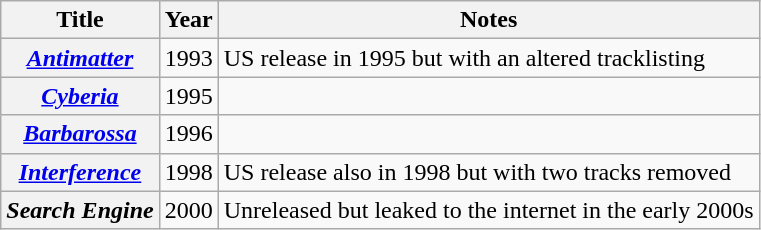<table class="wikitable plainrowheaders">
<tr>
<th scope="col">Title</th>
<th scope="col">Year</th>
<th scope="col">Notes</th>
</tr>
<tr>
<th scope="row"><em><a href='#'>Antimatter</a></em></th>
<td>1993</td>
<td>US release in 1995 but with an altered tracklisting</td>
</tr>
<tr>
<th scope="row"><em><a href='#'>Cyberia</a></em></th>
<td>1995</td>
<td></td>
</tr>
<tr>
<th scope="row"><em><a href='#'>Barbarossa</a></em></th>
<td>1996</td>
<td></td>
</tr>
<tr>
<th scope="row"><em><a href='#'>Interference</a></em></th>
<td>1998</td>
<td>US release also in 1998 but with two tracks removed</td>
</tr>
<tr>
<th scope="row"><em>Search Engine</em></th>
<td>2000</td>
<td>Unreleased but leaked to the internet in the early 2000s</td>
</tr>
</table>
